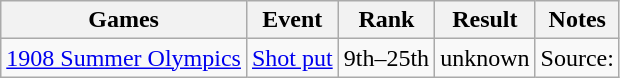<table class="wikitable" style=" text-align:center;">
<tr>
<th>Games</th>
<th>Event</th>
<th>Rank</th>
<th>Result</th>
<th>Notes</th>
</tr>
<tr>
<td><a href='#'>1908 Summer Olympics</a></td>
<td><a href='#'>Shot put</a></td>
<td>9th–25th</td>
<td>unknown</td>
<td align=left>Source:</td>
</tr>
</table>
